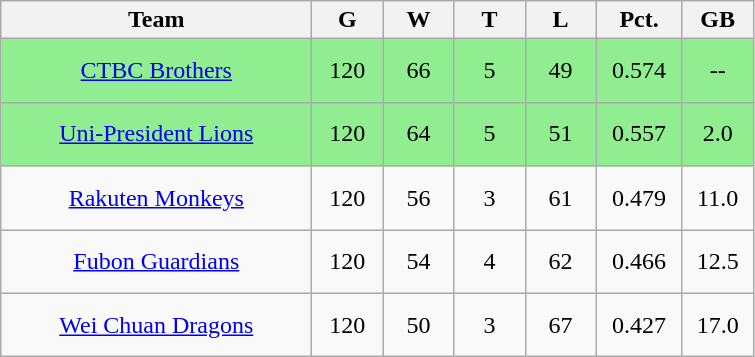<table class = "wikitable" style = "text-align:center">
<tr>
<th width = 200>Team</th>
<th width = 40>G</th>
<th width = 40>W</th>
<th width = 40>T</th>
<th width = 40>L</th>
<th width = 50>Pct.</th>
<th width = 40>GB</th>
</tr>
<tr style = "background:lightgreen;">
<td height = 35><a href='#'>CTBC Brothers</a></td>
<td>120</td>
<td>66</td>
<td>5</td>
<td>49</td>
<td>0.574</td>
<td>--</td>
</tr>
<tr style = "background:lightgreen;">
<td height = 35><a href='#'>Uni-President Lions</a></td>
<td>120</td>
<td>64</td>
<td>5</td>
<td>51</td>
<td>0.557</td>
<td>2.0</td>
</tr>
<tr>
<td height = 35><a href='#'>Rakuten Monkeys</a></td>
<td>120</td>
<td>56</td>
<td>3</td>
<td>61</td>
<td>0.479</td>
<td>11.0</td>
</tr>
<tr>
<td height = 35><a href='#'>Fubon Guardians</a></td>
<td>120</td>
<td>54</td>
<td>4</td>
<td>62</td>
<td>0.466</td>
<td>12.5</td>
</tr>
<tr>
<td height = 35><a href='#'>Wei Chuan Dragons</a></td>
<td>120</td>
<td>50</td>
<td>3</td>
<td>67</td>
<td>0.427</td>
<td>17.0</td>
</tr>
</table>
